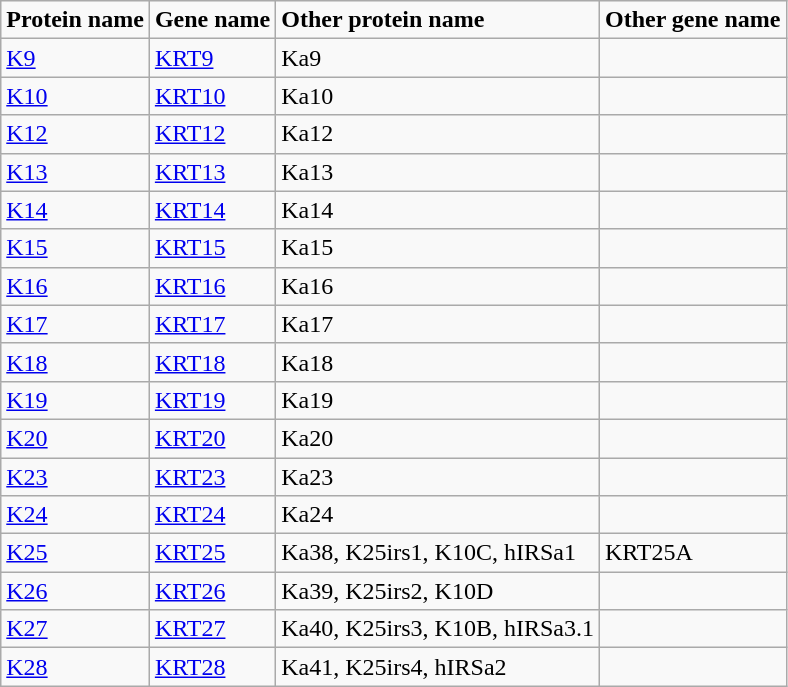<table class="wikitable">
<tr>
<td><strong>Protein name</strong></td>
<td><strong>Gene name</strong></td>
<td><strong>Other protein name</strong></td>
<td><strong>Other gene name</strong></td>
</tr>
<tr>
<td><a href='#'>K9</a></td>
<td><a href='#'>KRT9</a></td>
<td>Ka9</td>
<td></td>
</tr>
<tr>
<td><a href='#'>K10</a></td>
<td><a href='#'>KRT10</a></td>
<td>Ka10</td>
<td></td>
</tr>
<tr>
<td><a href='#'>K12</a></td>
<td><a href='#'>KRT12</a></td>
<td>Ka12</td>
<td></td>
</tr>
<tr>
<td><a href='#'>K13</a></td>
<td><a href='#'>KRT13</a></td>
<td>Ka13</td>
<td></td>
</tr>
<tr>
<td><a href='#'>K14</a></td>
<td><a href='#'>KRT14</a></td>
<td>Ka14</td>
<td></td>
</tr>
<tr>
<td><a href='#'>K15</a></td>
<td><a href='#'>KRT15</a></td>
<td>Ka15</td>
<td></td>
</tr>
<tr>
<td><a href='#'>K16</a></td>
<td><a href='#'>KRT16</a></td>
<td>Ka16</td>
<td></td>
</tr>
<tr>
<td><a href='#'>K17</a></td>
<td><a href='#'>KRT17</a></td>
<td>Ka17</td>
<td></td>
</tr>
<tr>
<td><a href='#'>K18</a></td>
<td><a href='#'>KRT18</a></td>
<td>Ka18</td>
<td></td>
</tr>
<tr>
<td><a href='#'>K19</a></td>
<td><a href='#'>KRT19</a></td>
<td>Ka19</td>
<td></td>
</tr>
<tr>
<td><a href='#'>K20</a></td>
<td><a href='#'>KRT20</a></td>
<td>Ka20</td>
<td></td>
</tr>
<tr>
<td><a href='#'>K23</a></td>
<td><a href='#'>KRT23</a></td>
<td>Ka23</td>
<td></td>
</tr>
<tr>
<td><a href='#'>K24</a></td>
<td><a href='#'>KRT24</a></td>
<td>Ka24</td>
<td></td>
</tr>
<tr>
<td><a href='#'>K25</a></td>
<td><a href='#'>KRT25</a></td>
<td>Ka38, K25irs1, K10C, hIRSa1</td>
<td>KRT25A</td>
</tr>
<tr>
<td><a href='#'>K26</a></td>
<td><a href='#'>KRT26</a></td>
<td>Ka39, K25irs2, K10D</td>
<td></td>
</tr>
<tr>
<td><a href='#'>K27</a></td>
<td><a href='#'>KRT27</a></td>
<td>Ka40, K25irs3, K10B, hIRSa3.1</td>
<td></td>
</tr>
<tr>
<td><a href='#'>K28</a></td>
<td><a href='#'>KRT28</a></td>
<td>Ka41, K25irs4, hIRSa2</td>
<td></td>
</tr>
</table>
